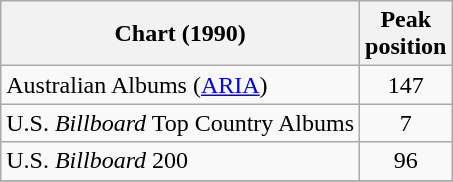<table class="wikitable">
<tr>
<th>Chart (1990)</th>
<th>Peak<br>position</th>
</tr>
<tr>
<td>Australian Albums (<a href='#'>ARIA</a>)</td>
<td align="center">147</td>
</tr>
<tr>
<td>U.S. <em>Billboard</em> Top Country Albums</td>
<td align="center">7</td>
</tr>
<tr>
<td>U.S. <em>Billboard</em> 200</td>
<td align="center">96</td>
</tr>
<tr>
</tr>
</table>
